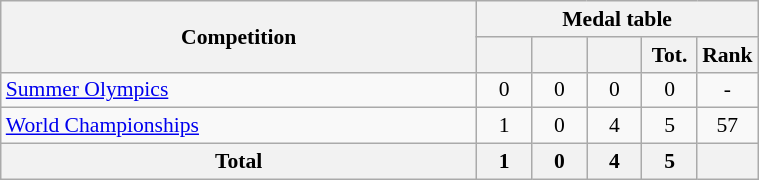<table class="wikitable" width=40% style="font-size:90%; text-align:center;">
<tr>
<th rowspan=2>Competition</th>
<th colspan=5>Medal table</th>
</tr>
<tr>
<th width=30></th>
<th width=30></th>
<th width=30></th>
<th width=30>Tot.</th>
<th width=30>Rank</th>
</tr>
<tr>
<td align=left><a href='#'>Summer Olympics</a></td>
<td>0</td>
<td>0</td>
<td>0</td>
<td>0</td>
<td>-</td>
</tr>
<tr>
<td align=left><a href='#'>World Championships</a></td>
<td>1</td>
<td>0</td>
<td>4</td>
<td>5</td>
<td>57</td>
</tr>
<tr>
<th align=center>Total</th>
<th>1</th>
<th>0</th>
<th>4</th>
<th>5</th>
<th></th>
</tr>
</table>
